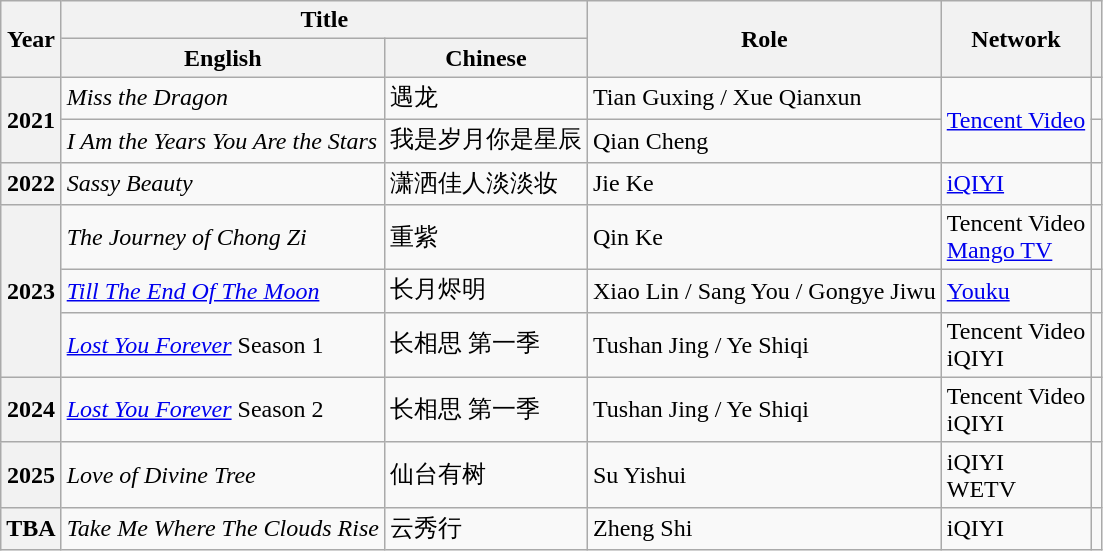<table class="wikitable sortable plainrowheaders">
<tr>
<th scope="col" rowspan="2">Year</th>
<th scope="col" colspan="2">Title</th>
<th scope="col" rowspan="2">Role</th>
<th scope="col" rowspan="2">Network</th>
<th scope="col" class="unsortable" rowspan="2"></th>
</tr>
<tr>
<th scope="col">English</th>
<th scope="col">Chinese</th>
</tr>
<tr>
<th scope="row" rowspan="2">2021</th>
<td><em>Miss the Dragon</em></td>
<td>遇龙</td>
<td>Tian Guxing / Xue Qianxun</td>
<td rowspan="2"><a href='#'>Tencent Video</a></td>
<td></td>
</tr>
<tr>
<td><em>I Am the Years You Are the Stars</em></td>
<td>我是岁月你是星辰</td>
<td>Qian Cheng</td>
<td></td>
</tr>
<tr>
<th scope="row">2022</th>
<td><em>Sassy Beauty</em></td>
<td>潇洒佳人淡淡妆</td>
<td>Jie Ke</td>
<td><a href='#'>iQIYI</a></td>
<td></td>
</tr>
<tr>
<th scope="row" rowspan="3">2023</th>
<td><em>The Journey of Chong Zi</em></td>
<td>重紫</td>
<td>Qin Ke</td>
<td>Tencent Video<br><a href='#'>Mango TV</a></td>
<td></td>
</tr>
<tr>
<td><em><a href='#'>Till The End Of The Moon</a></em></td>
<td>长月烬明</td>
<td>Xiao Lin / Sang You / Gongye Jiwu</td>
<td><a href='#'>Youku</a></td>
<td></td>
</tr>
<tr>
<td><em><a href='#'>Lost You Forever</a></em> Season 1</td>
<td>长相思 第一季</td>
<td>Tushan Jing / Ye Shiqi</td>
<td>Tencent Video<br>iQIYI</td>
<td></td>
</tr>
<tr>
<th scope="row">2024</th>
<td><em><a href='#'>Lost You Forever</a></em> Season 2</td>
<td>长相思 第一季</td>
<td>Tushan Jing / Ye Shiqi</td>
<td>Tencent Video<br>iQIYI</td>
<td></td>
</tr>
<tr>
<th scope="row">2025</th>
<td><em>Love of Divine Tree</em></td>
<td>仙台有树</td>
<td>Su Yishui</td>
<td>iQIYI<br>WETV</td>
<td></td>
</tr>
<tr>
<th scope="row">TBA</th>
<td><em>Take Me Where The Clouds Rise</em></td>
<td>云秀行</td>
<td>Zheng Shi</td>
<td>iQIYI</td>
<td></td>
</tr>
</table>
